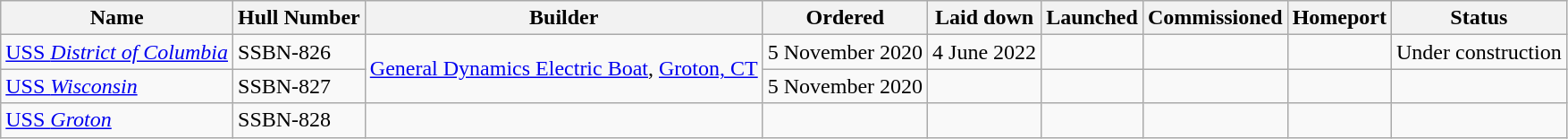<table class="wikitable">
<tr>
<th>Name</th>
<th>Hull Number</th>
<th>Builder</th>
<th>Ordered</th>
<th>Laid down</th>
<th>Launched</th>
<th>Commissioned</th>
<th>Homeport</th>
<th>Status</th>
</tr>
<tr>
<td><a href='#'>USS <em>District of Columbia</em></a></td>
<td>SSBN-826</td>
<td rowspan=2><a href='#'>General Dynamics Electric Boat</a>, <a href='#'>Groton, CT</a></td>
<td>5 November 2020</td>
<td>4 June 2022</td>
<td></td>
<td></td>
<td></td>
<td>Under construction</td>
</tr>
<tr>
<td><a href='#'>USS <em>Wisconsin</em></a></td>
<td>SSBN-827</td>
<td>5 November 2020</td>
<td></td>
<td></td>
<td></td>
<td></td>
<td></td>
</tr>
<tr>
<td><a href='#'>USS <em>Groton</em></a></td>
<td>SSBN-828</td>
<td></td>
<td></td>
<td></td>
<td></td>
<td></td>
<td></td>
<td></td>
</tr>
</table>
